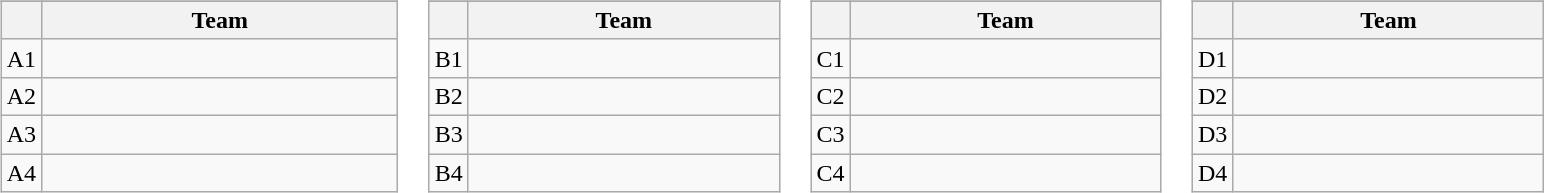<table>
<tr valign=top>
<td><br><table class="wikitable">
<tr>
</tr>
<tr>
<th></th>
<th width=230>Team</th>
</tr>
<tr>
<td align=center>A1</td>
<td></td>
</tr>
<tr>
<td align=center>A2</td>
<td></td>
</tr>
<tr>
<td align=center>A3</td>
<td></td>
</tr>
<tr>
<td align=center>A4</td>
<td></td>
</tr>
</table>
</td>
<td><br><table class="wikitable">
<tr>
</tr>
<tr>
<th></th>
<th width=200>Team</th>
</tr>
<tr>
<td align=center>B1</td>
<td></td>
</tr>
<tr>
<td align=center>B2</td>
<td></td>
</tr>
<tr>
<td align=center>B3</td>
<td></td>
</tr>
<tr>
<td align=center>B4</td>
<td></td>
</tr>
</table>
</td>
<td><br><table class="wikitable">
<tr>
</tr>
<tr>
<th></th>
<th width=200>Team</th>
</tr>
<tr>
<td align=center>C1</td>
<td></td>
</tr>
<tr>
<td align=center>C2</td>
<td></td>
</tr>
<tr>
<td align=center>C3</td>
<td></td>
</tr>
<tr>
<td align=center>C4</td>
<td></td>
</tr>
</table>
</td>
<td><br><table class="wikitable">
<tr>
</tr>
<tr>
<th></th>
<th width=200>Team</th>
</tr>
<tr>
<td align=center>D1</td>
<td></td>
</tr>
<tr>
<td align=center>D2</td>
<td></td>
</tr>
<tr>
<td align=center>D3</td>
<td></td>
</tr>
<tr>
<td align=center>D4</td>
<td></td>
</tr>
</table>
</td>
</tr>
</table>
